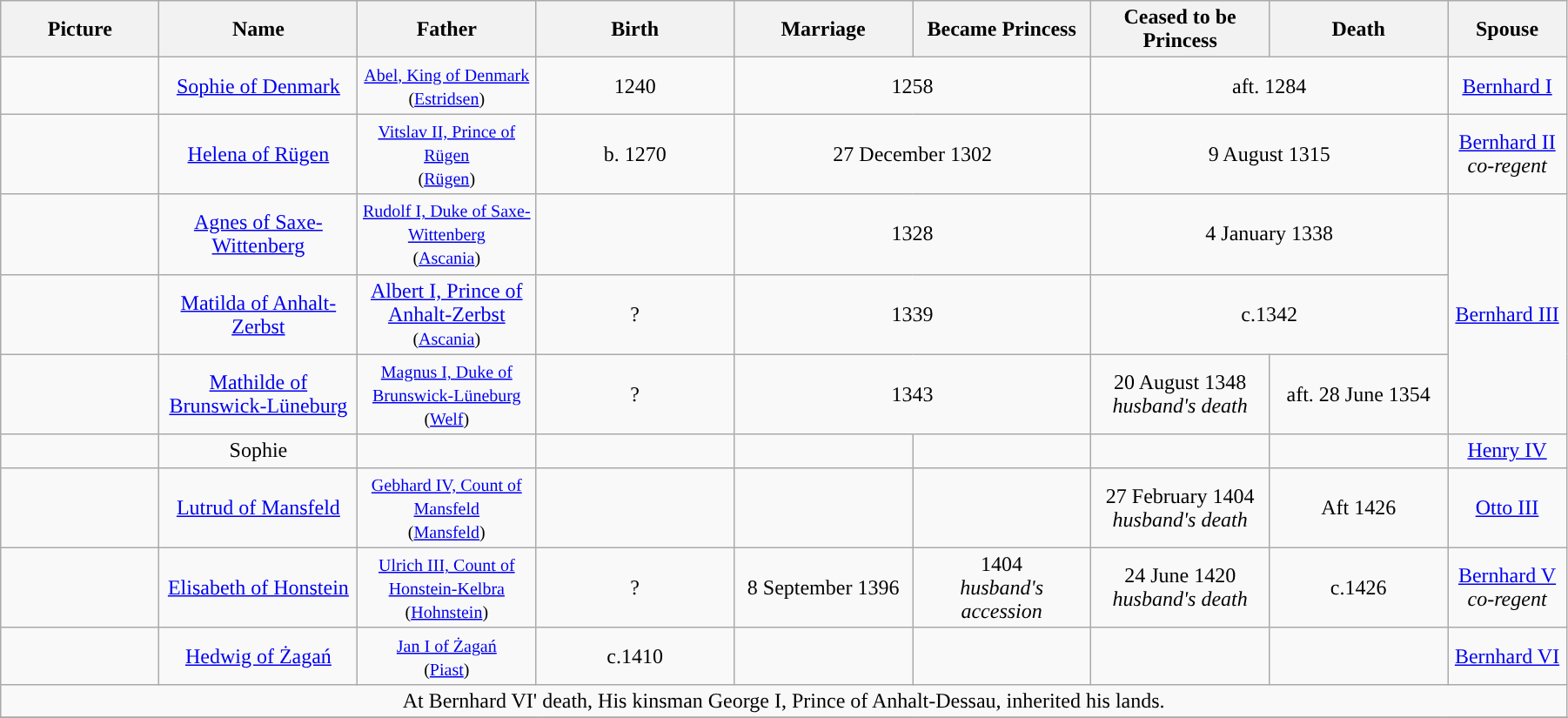<table width=95% class="wikitable">
<tr>
<th width = "8%">Picture</th>
<th width = "10%">Name</th>
<th width = "9%">Father</th>
<th width = "10%">Birth</th>
<th width = "9%">Marriage</th>
<th width = "9%">Became Princess</th>
<th width = "9%">Ceased to be Princess</th>
<th width = "9%">Death</th>
<th width = "6%">Spouse</th>
</tr>
<tr>
<td align="center"></td>
<td align="center"><a href='#'>Sophie of Denmark</a></td>
<td align="center"><small><a href='#'>Abel, King of Denmark</a><br>(<a href='#'>Estridsen</a>)</small></td>
<td align="center">1240</td>
<td align="center" colspan="2">1258</td>
<td align="center" colspan="2">aft. 1284</td>
<td align="center"><a href='#'>Bernhard I</a></td>
</tr>
<tr>
<td align="center"></td>
<td align="center"><a href='#'>Helena of Rügen</a></td>
<td align="center"><small><a href='#'>Vitslav II, Prince of Rügen</a><br>(<a href='#'>Rügen</a>)</small></td>
<td align="center">b. 1270</td>
<td align="center" colspan="2">27 December 1302</td>
<td align="center" colspan="2">9 August 1315</td>
<td align="center"><a href='#'>Bernhard II</a><br><em>co-regent</em></td>
</tr>
<tr>
<td align="center"></td>
<td align="center"><a href='#'>Agnes of Saxe-Wittenberg</a></td>
<td align="center"><small><a href='#'>Rudolf I, Duke of Saxe-Wittenberg</a><br>(<a href='#'>Ascania</a>)</small></td>
<td align="center"></td>
<td align="center" colspan="2">1328</td>
<td align="center" colspan="2">4 January 1338</td>
<td align="center" rowspan="3"><a href='#'>Bernhard III</a></td>
</tr>
<tr>
<td align="center"></td>
<td align="center"><a href='#'>Matilda of Anhalt-Zerbst</a></td>
<td align="center"><a href='#'>Albert I, Prince of Anhalt-Zerbst</a><br><small>(<a href='#'>Ascania</a>)</small></td>
<td align="center">?</td>
<td align="center" colspan="2">1339</td>
<td align="center" colspan="2">c.1342</td>
</tr>
<tr>
<td align="center"></td>
<td align="center"><a href='#'>Mathilde of Brunswick-Lüneburg</a></td>
<td align="center"><small><a href='#'>Magnus I, Duke of Brunswick-Lüneburg</a><br>(<a href='#'>Welf</a>)</small></td>
<td align="center">?</td>
<td align="center" colspan="2">1343</td>
<td align="center">20 August 1348<br><em>husband's death</em></td>
<td align="center">aft. 28 June 1354</td>
</tr>
<tr>
<td align="center"></td>
<td align="center">Sophie</td>
<td align="center"></td>
<td align="center"></td>
<td align="center"></td>
<td align="center"></td>
<td align="center"></td>
<td align="center"></td>
<td align="center"><a href='#'>Henry IV</a></td>
</tr>
<tr>
<td align="center"></td>
<td align="center"><a href='#'>Lutrud of Mansfeld</a></td>
<td align="center"><small><a href='#'>Gebhard IV, Count of Mansfeld</a><br>(<a href='#'>Mansfeld</a>)</small></td>
<td align="center"></td>
<td align="center"></td>
<td align="center"></td>
<td align="center">27 February 1404<br><em>husband's death</em></td>
<td align="center">Aft 1426</td>
<td align="center"><a href='#'>Otto III</a></td>
</tr>
<tr>
<td align="center"></td>
<td align="center"><a href='#'>Elisabeth of Honstein</a></td>
<td align="center"><small><a href='#'>Ulrich III, Count of Honstein-Kelbra</a><br>(<a href='#'>Hohnstein</a>)</small></td>
<td align="center">?</td>
<td align="center">8 September 1396</td>
<td align="center">1404<br><em>husband's accession</em></td>
<td align="center">24 June 1420<br><em>husband's death</em></td>
<td align="center">c.1426</td>
<td align="center"><a href='#'>Bernhard V</a><br><em>co-regent</em></td>
</tr>
<tr>
<td align="center"></td>
<td align="center"><a href='#'>Hedwig of Żagań</a></td>
<td align="center"><small><a href='#'>Jan I of Żagań</a><br>(<a href='#'>Piast</a>)</small></td>
<td align="center">c.1410</td>
<td align="center"></td>
<td align="center"></td>
<td align="center"></td>
<td align="center"></td>
<td align="center"><a href='#'>Bernhard VI</a></td>
</tr>
<tr>
<td align="center" colspan="9">At Bernhard VI' death, His kinsman George I, Prince of Anhalt-Dessau, inherited his lands.</td>
</tr>
<tr>
</tr>
</table>
